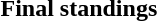<table>
<tr>
<td></td>
<td></td>
<td></td>
<td></td>
</tr>
<tr>
<td></td>
<td></td>
<td></td>
<td></td>
</tr>
<tr>
<td></td>
<td></td>
<td></td>
<td></td>
</tr>
<tr>
<td></td>
<td></td>
<td></td>
<td></td>
</tr>
<tr>
<td></td>
<td></td>
<td></td>
<td></td>
</tr>
<tr>
<td><strong>Final standings</strong></td>
<td></td>
<td></td>
<td></td>
</tr>
</table>
